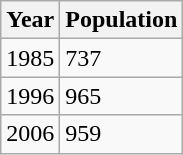<table class="wikitable">
<tr>
<th>Year</th>
<th>Population</th>
</tr>
<tr>
<td>1985</td>
<td>737</td>
</tr>
<tr>
<td>1996</td>
<td>965</td>
</tr>
<tr>
<td>2006</td>
<td>959</td>
</tr>
</table>
